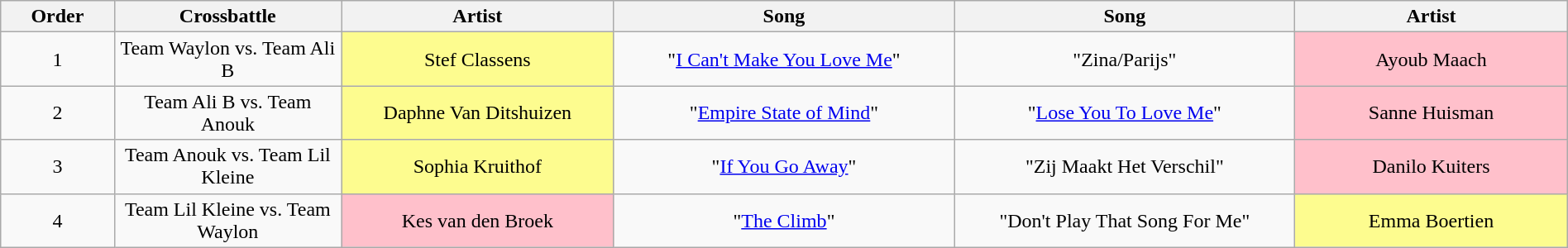<table class="wikitable" style="text-align:center; width:100%;">
<tr>
<th width="05%">Order</th>
<th width="10%">Crossbattle</th>
<th width="12%">Artist</th>
<th width="15%">Song</th>
<th width="15%">Song</th>
<th width="12%">Artist</th>
</tr>
<tr>
<td>1</td>
<td>Team Waylon vs. Team Ali B</td>
<td style="background-color:#fdfc8f">Stef Classens</td>
<td>"<a href='#'>I Can't Make You Love Me</a>"</td>
<td>"Zina/Parijs"</td>
<td style="background-color:pink">Ayoub Maach</td>
</tr>
<tr>
<td>2</td>
<td>Team Ali B vs. Team Anouk</td>
<td style="background-color:#fdfc8f">Daphne Van Ditshuizen</td>
<td>"<a href='#'>Empire State of Mind</a>"</td>
<td>"<a href='#'>Lose You To Love Me</a>"</td>
<td style="background-color:pink">Sanne Huisman</td>
</tr>
<tr>
<td>3</td>
<td>Team Anouk vs. Team Lil Kleine</td>
<td style="background-color:#fdfc8f">Sophia Kruithof</td>
<td>"<a href='#'>If You Go Away</a>"</td>
<td>"Zij Maakt Het Verschil"</td>
<td style="background-color:pink">Danilo Kuiters</td>
</tr>
<tr>
<td>4</td>
<td>Team Lil Kleine vs. Team Waylon</td>
<td style="background-color:pink">Kes van den Broek</td>
<td>"<a href='#'>The Climb</a>"</td>
<td>"Don't Play That Song For Me"</td>
<td style="background-color:#fdfc8f">Emma Boertien</td>
</tr>
</table>
